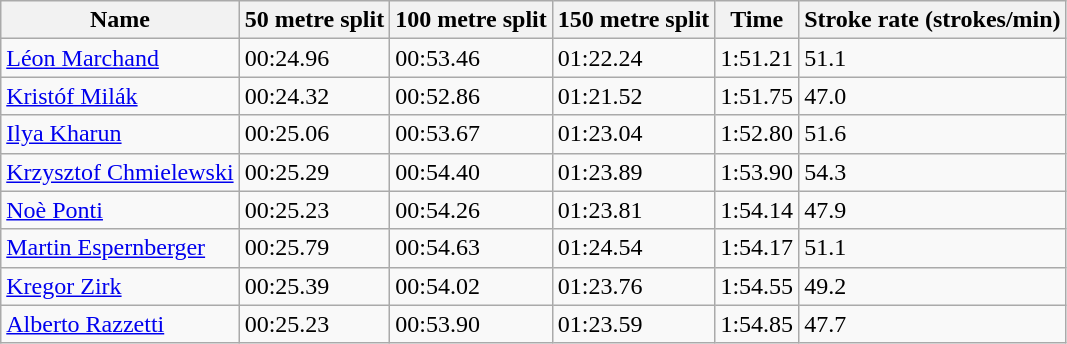<table class="wikitable sortable mw-collapsible">
<tr>
<th scope="col">Name</th>
<th scope="col">50 metre split</th>
<th scope="col">100 metre split</th>
<th scope="col">150 metre split</th>
<th scope="col">Time</th>
<th scope="col">Stroke rate (strokes/min)</th>
</tr>
<tr>
<td><a href='#'>Léon Marchand</a></td>
<td>00:24.96</td>
<td>00:53.46</td>
<td>01:22.24</td>
<td>1:51.21</td>
<td>51.1</td>
</tr>
<tr>
<td><a href='#'>Kristóf Milák</a></td>
<td>00:24.32</td>
<td>00:52.86</td>
<td>01:21.52</td>
<td>1:51.75</td>
<td>47.0</td>
</tr>
<tr>
<td><a href='#'>Ilya Kharun</a></td>
<td>00:25.06</td>
<td>00:53.67</td>
<td>01:23.04</td>
<td>1:52.80</td>
<td>51.6</td>
</tr>
<tr>
<td><a href='#'>Krzysztof Chmielewski</a></td>
<td>00:25.29</td>
<td>00:54.40</td>
<td>01:23.89</td>
<td>1:53.90</td>
<td>54.3</td>
</tr>
<tr>
<td><a href='#'>Noè Ponti</a></td>
<td>00:25.23</td>
<td>00:54.26</td>
<td>01:23.81</td>
<td>1:54.14</td>
<td>47.9</td>
</tr>
<tr>
<td><a href='#'>Martin Espernberger</a></td>
<td>00:25.79</td>
<td>00:54.63</td>
<td>01:24.54</td>
<td>1:54.17</td>
<td>51.1</td>
</tr>
<tr>
<td><a href='#'>Kregor Zirk</a></td>
<td>00:25.39</td>
<td>00:54.02</td>
<td>01:23.76</td>
<td>1:54.55</td>
<td>49.2</td>
</tr>
<tr>
<td><a href='#'>Alberto Razzetti</a></td>
<td>00:25.23</td>
<td>00:53.90</td>
<td>01:23.59</td>
<td>1:54.85</td>
<td>47.7</td>
</tr>
</table>
